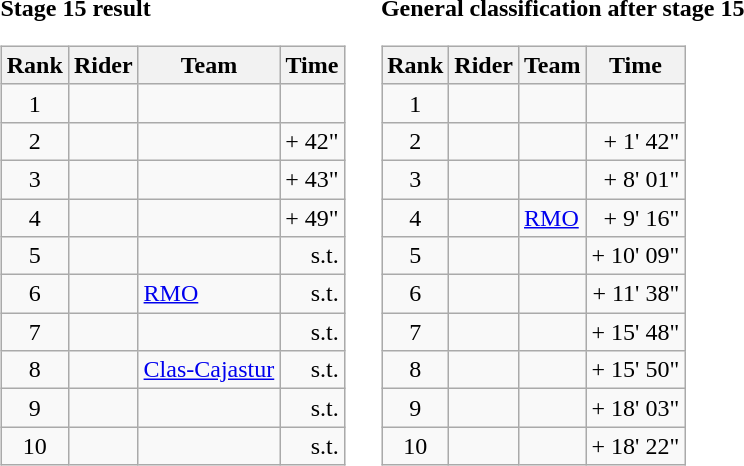<table>
<tr>
<td><strong>Stage 15 result</strong><br><table class="wikitable">
<tr>
<th scope="col">Rank</th>
<th scope="col">Rider</th>
<th scope="col">Team</th>
<th scope="col">Time</th>
</tr>
<tr>
<td style="text-align:center;">1</td>
<td></td>
<td></td>
<td style="text-align:right;"></td>
</tr>
<tr>
<td style="text-align:center;">2</td>
<td></td>
<td></td>
<td style="text-align:right;">+ 42"</td>
</tr>
<tr>
<td style="text-align:center;">3</td>
<td></td>
<td></td>
<td style="text-align:right;">+ 43"</td>
</tr>
<tr>
<td style="text-align:center;">4</td>
<td></td>
<td></td>
<td style="text-align:right;">+ 49"</td>
</tr>
<tr>
<td style="text-align:center;">5</td>
<td></td>
<td></td>
<td style="text-align:right;">s.t.</td>
</tr>
<tr>
<td style="text-align:center;">6</td>
<td></td>
<td><a href='#'>RMO</a></td>
<td style="text-align:right;">s.t.</td>
</tr>
<tr>
<td style="text-align:center;">7</td>
<td></td>
<td></td>
<td style="text-align:right;">s.t.</td>
</tr>
<tr>
<td style="text-align:center;">8</td>
<td></td>
<td><a href='#'>Clas-Cajastur</a></td>
<td style="text-align:right;">s.t.</td>
</tr>
<tr>
<td style="text-align:center;">9</td>
<td></td>
<td></td>
<td style="text-align:right;">s.t.</td>
</tr>
<tr>
<td style="text-align:center;">10</td>
<td></td>
<td></td>
<td style="text-align:right;">s.t.</td>
</tr>
</table>
</td>
<td></td>
<td><strong>General classification after stage 15</strong><br><table class="wikitable">
<tr>
<th scope="col">Rank</th>
<th scope="col">Rider</th>
<th scope="col">Team</th>
<th scope="col">Time</th>
</tr>
<tr>
<td style="text-align:center;">1</td>
<td> </td>
<td></td>
<td style="text-align:right;"></td>
</tr>
<tr>
<td style="text-align:center;">2</td>
<td></td>
<td></td>
<td style="text-align:right;">+ 1' 42"</td>
</tr>
<tr>
<td style="text-align:center;">3</td>
<td></td>
<td></td>
<td style="text-align:right;">+ 8' 01"</td>
</tr>
<tr>
<td style="text-align:center;">4</td>
<td></td>
<td><a href='#'>RMO</a></td>
<td style="text-align:right;">+ 9' 16"</td>
</tr>
<tr>
<td style="text-align:center;">5</td>
<td></td>
<td></td>
<td style="text-align:right;">+ 10' 09"</td>
</tr>
<tr>
<td style="text-align:center;">6</td>
<td></td>
<td></td>
<td style="text-align:right;">+ 11' 38"</td>
</tr>
<tr>
<td style="text-align:center;">7</td>
<td></td>
<td></td>
<td style="text-align:right;">+ 15' 48"</td>
</tr>
<tr>
<td style="text-align:center;">8</td>
<td></td>
<td></td>
<td style="text-align:right;">+ 15' 50"</td>
</tr>
<tr>
<td style="text-align:center;">9</td>
<td></td>
<td></td>
<td style="text-align:right;">+ 18' 03"</td>
</tr>
<tr>
<td style="text-align:center;">10</td>
<td></td>
<td></td>
<td style="text-align:right;">+ 18' 22"</td>
</tr>
</table>
</td>
</tr>
</table>
